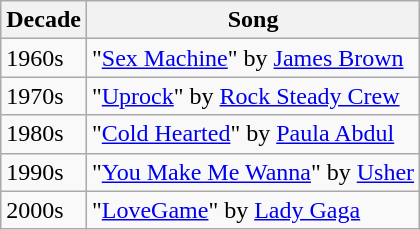<table class="wikitable">
<tr>
<th>Decade</th>
<th>Song</th>
</tr>
<tr>
<td>1960s</td>
<td>"<a href='#'>Sex Machine</a>" by <a href='#'>James Brown</a></td>
</tr>
<tr>
<td>1970s</td>
<td>"<a href='#'>Uprock</a>" by <a href='#'>Rock Steady Crew</a></td>
</tr>
<tr>
<td>1980s</td>
<td>"<a href='#'>Cold Hearted</a>" by <a href='#'>Paula Abdul</a></td>
</tr>
<tr>
<td>1990s</td>
<td>"<a href='#'>You Make Me Wanna</a>" by <a href='#'>Usher</a></td>
</tr>
<tr>
<td>2000s</td>
<td>"<a href='#'>LoveGame</a>" by <a href='#'>Lady Gaga</a></td>
</tr>
</table>
